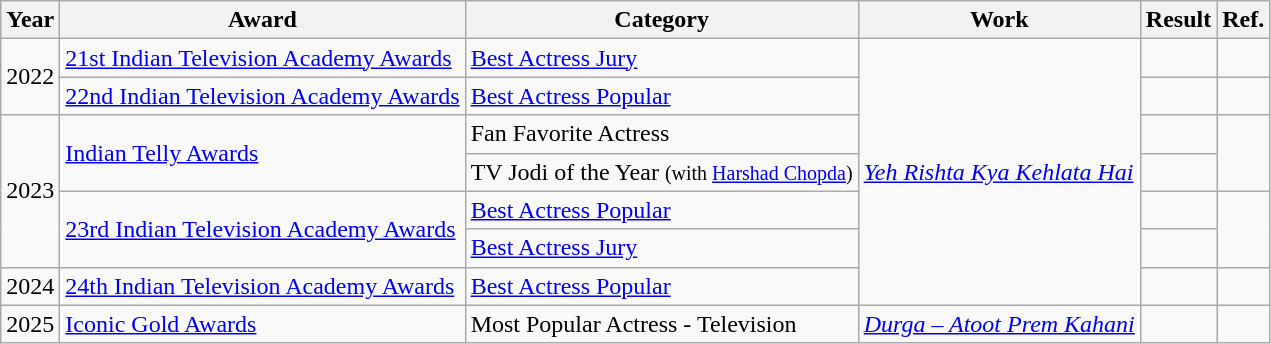<table class="wikitable">
<tr>
<th>Year</th>
<th>Award</th>
<th>Category</th>
<th>Work</th>
<th>Result</th>
<th>Ref.</th>
</tr>
<tr>
<td rowspan=2>2022</td>
<td><a href='#'>21st Indian Television Academy Awards</a></td>
<td><a href='#'>Best Actress Jury</a></td>
<td rowspan=7><em><a href='#'>Yeh Rishta Kya Kehlata Hai</a></em></td>
<td></td>
<td></td>
</tr>
<tr>
<td><a href='#'>22nd Indian Television Academy Awards</a></td>
<td><a href='#'>Best Actress Popular</a></td>
<td></td>
<td></td>
</tr>
<tr>
<td rowspan=4>2023</td>
<td rowspan=2><a href='#'>Indian Telly Awards</a></td>
<td>Fan Favorite Actress</td>
<td></td>
<td rowspan=2></td>
</tr>
<tr>
<td>TV Jodi of the Year <small>(with <a href='#'>Harshad Chopda</a>)</small></td>
<td></td>
</tr>
<tr>
<td rowspan=2><a href='#'>23rd Indian Television Academy Awards</a></td>
<td><a href='#'>Best Actress Popular</a></td>
<td></td>
<td rowspan=2></td>
</tr>
<tr>
<td><a href='#'>Best Actress Jury</a></td>
<td></td>
</tr>
<tr>
<td>2024</td>
<td><a href='#'>24th Indian Television Academy Awards</a></td>
<td><a href='#'>Best Actress Popular</a></td>
<td></td>
<td></td>
</tr>
<tr>
<td>2025</td>
<td><a href='#'>Iconic Gold Awards</a></td>
<td>Most Popular Actress - Television</td>
<td><em><a href='#'>Durga – Atoot Prem Kahani</a></em></td>
<td></td>
<td></td>
</tr>
</table>
